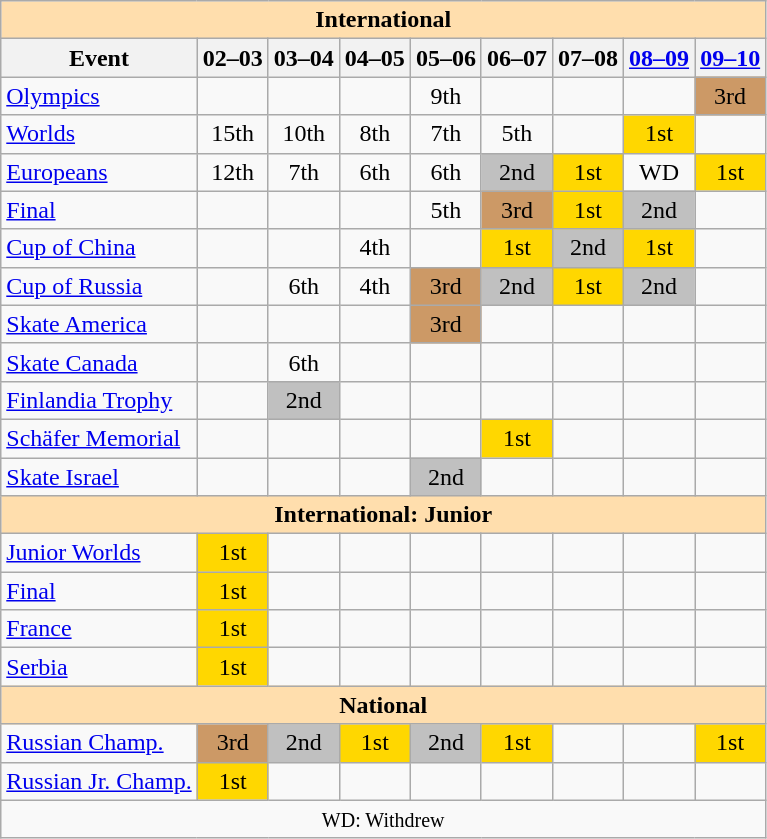<table class="wikitable" style="text-align:center">
<tr>
<th style="background-color: #ffdead; " colspan=9 align=center>International</th>
</tr>
<tr>
<th>Event</th>
<th>02–03</th>
<th>03–04</th>
<th>04–05</th>
<th>05–06</th>
<th>06–07</th>
<th>07–08</th>
<th><a href='#'>08–09</a></th>
<th><a href='#'>09–10</a></th>
</tr>
<tr>
<td align=left><a href='#'>Olympics</a></td>
<td></td>
<td></td>
<td></td>
<td>9th</td>
<td></td>
<td></td>
<td></td>
<td bgcolor=cc9966>3rd</td>
</tr>
<tr>
<td align=left><a href='#'>Worlds</a></td>
<td>15th</td>
<td>10th</td>
<td>8th</td>
<td>7th</td>
<td>5th</td>
<td></td>
<td bgcolor=gold>1st</td>
<td></td>
</tr>
<tr>
<td align=left><a href='#'>Europeans</a></td>
<td>12th</td>
<td>7th</td>
<td>6th</td>
<td>6th</td>
<td bgcolor=silver>2nd</td>
<td bgcolor=gold>1st</td>
<td>WD</td>
<td bgcolor=gold>1st</td>
</tr>
<tr>
<td align=left> <a href='#'>Final</a></td>
<td></td>
<td></td>
<td></td>
<td>5th</td>
<td bgcolor=cc9966>3rd</td>
<td bgcolor=gold>1st</td>
<td bgcolor=silver>2nd</td>
<td></td>
</tr>
<tr>
<td align=left> <a href='#'>Cup of China</a></td>
<td></td>
<td></td>
<td>4th</td>
<td></td>
<td bgcolor=gold>1st</td>
<td bgcolor=silver>2nd</td>
<td bgcolor=gold>1st</td>
<td></td>
</tr>
<tr>
<td align=left> <a href='#'>Cup of Russia</a></td>
<td></td>
<td>6th</td>
<td>4th</td>
<td bgcolor=cc9966>3rd</td>
<td bgcolor=silver>2nd</td>
<td bgcolor=gold>1st</td>
<td bgcolor=silver>2nd</td>
<td></td>
</tr>
<tr>
<td align=left> <a href='#'>Skate America</a></td>
<td></td>
<td></td>
<td></td>
<td bgcolor=cc9966>3rd</td>
<td></td>
<td></td>
<td></td>
<td></td>
</tr>
<tr>
<td align=left> <a href='#'>Skate Canada</a></td>
<td></td>
<td>6th</td>
<td></td>
<td></td>
<td></td>
<td></td>
<td></td>
<td></td>
</tr>
<tr>
<td align=left><a href='#'>Finlandia Trophy</a></td>
<td></td>
<td bgcolor=silver>2nd</td>
<td></td>
<td></td>
<td></td>
<td></td>
<td></td>
<td></td>
</tr>
<tr>
<td align=left><a href='#'>Schäfer Memorial</a></td>
<td></td>
<td></td>
<td></td>
<td></td>
<td bgcolor=gold>1st</td>
<td></td>
<td></td>
<td></td>
</tr>
<tr>
<td align=left><a href='#'>Skate Israel</a></td>
<td></td>
<td></td>
<td></td>
<td bgcolor=silver>2nd</td>
<td></td>
<td></td>
<td></td>
<td></td>
</tr>
<tr>
<th style="background-color: #ffdead; " colspan=9 align=center>International: Junior</th>
</tr>
<tr>
<td align=left><a href='#'>Junior Worlds</a></td>
<td bgcolor=gold>1st</td>
<td></td>
<td></td>
<td></td>
<td></td>
<td></td>
<td></td>
<td></td>
</tr>
<tr>
<td align=left> <a href='#'>Final</a></td>
<td bgcolor=gold>1st</td>
<td></td>
<td></td>
<td></td>
<td></td>
<td></td>
<td></td>
<td></td>
</tr>
<tr>
<td align=left> <a href='#'>France</a></td>
<td bgcolor=gold>1st</td>
<td></td>
<td></td>
<td></td>
<td></td>
<td></td>
<td></td>
<td></td>
</tr>
<tr>
<td align=left> <a href='#'>Serbia</a></td>
<td bgcolor=gold>1st</td>
<td></td>
<td></td>
<td></td>
<td></td>
<td></td>
<td></td>
<td></td>
</tr>
<tr>
<th style="background-color: #ffdead; " colspan=9 align=center>National</th>
</tr>
<tr>
<td align=left><a href='#'>Russian Champ.</a></td>
<td bgcolor=cc9966>3rd</td>
<td bgcolor=silver>2nd</td>
<td bgcolor=gold>1st</td>
<td bgcolor=silver>2nd</td>
<td bgcolor=gold>1st</td>
<td></td>
<td></td>
<td bgcolor=gold>1st</td>
</tr>
<tr>
<td align=left><a href='#'>Russian Jr. Champ.</a></td>
<td bgcolor=gold>1st</td>
<td></td>
<td></td>
<td></td>
<td></td>
<td></td>
<td></td>
<td></td>
</tr>
<tr>
<td colspan=9 align=center><small> WD: Withdrew </small></td>
</tr>
</table>
